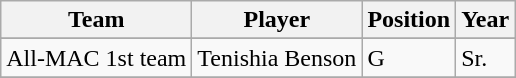<table class="wikitable" border="1">
<tr align=center>
<th style= >Team</th>
<th style= >Player</th>
<th style= >Position</th>
<th style= >Year</th>
</tr>
<tr align="center">
</tr>
<tr>
<td>All-MAC 1st team</td>
<td>Tenishia Benson</td>
<td>G</td>
<td>Sr.</td>
</tr>
<tr>
</tr>
</table>
